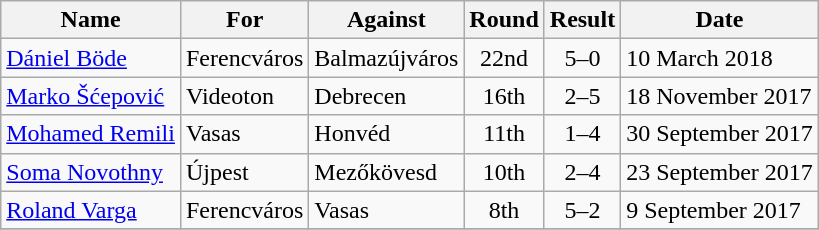<table class="wikitable sortable" style="white-space:nowrap;">
<tr>
<th>Name</th>
<th>For</th>
<th>Against</th>
<th>Round</th>
<th>Result</th>
<th>Date</th>
</tr>
<tr>
<td> <a href='#'>Dániel Böde</a></td>
<td>Ferencváros</td>
<td>Balmazújváros</td>
<td align=center>22nd</td>
<td align=center>5–0</td>
<td>10 March 2018</td>
</tr>
<tr>
<td> <a href='#'>Marko Šćepović</a></td>
<td>Videoton</td>
<td>Debrecen</td>
<td align=center>16th</td>
<td align=center>2–5</td>
<td>18 November 2017</td>
</tr>
<tr>
<td> <a href='#'>Mohamed Remili</a></td>
<td>Vasas</td>
<td>Honvéd</td>
<td align=center>11th</td>
<td align=center>1–4</td>
<td>30 September 2017</td>
</tr>
<tr>
<td> <a href='#'>Soma Novothny</a></td>
<td>Újpest</td>
<td>Mezőkövesd</td>
<td align=center>10th</td>
<td align=center>2–4</td>
<td>23 September 2017</td>
</tr>
<tr>
<td> <a href='#'>Roland Varga</a></td>
<td>Ferencváros</td>
<td>Vasas</td>
<td align=center>8th</td>
<td align=center>5–2</td>
<td>9 September 2017</td>
</tr>
<tr>
</tr>
</table>
